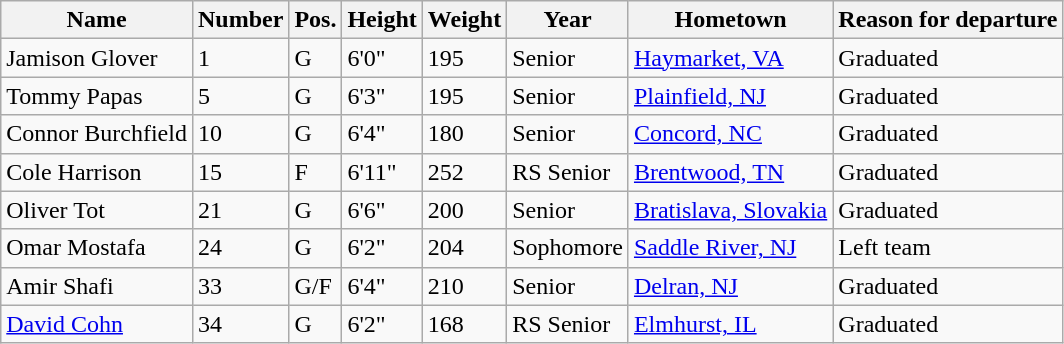<table class="wikitable sortable" border="1">
<tr>
<th>Name</th>
<th>Number</th>
<th>Pos.</th>
<th>Height</th>
<th>Weight</th>
<th>Year</th>
<th>Hometown</th>
<th class="unsortable">Reason for departure</th>
</tr>
<tr>
<td>Jamison Glover</td>
<td>1</td>
<td>G</td>
<td>6'0"</td>
<td>195</td>
<td>Senior</td>
<td><a href='#'>Haymarket, VA</a></td>
<td>Graduated</td>
</tr>
<tr>
<td>Tommy Papas</td>
<td>5</td>
<td>G</td>
<td>6'3"</td>
<td>195</td>
<td>Senior</td>
<td><a href='#'>Plainfield, NJ</a></td>
<td>Graduated</td>
</tr>
<tr>
<td>Connor Burchfield</td>
<td>10</td>
<td>G</td>
<td>6'4"</td>
<td>180</td>
<td>Senior</td>
<td><a href='#'>Concord, NC</a></td>
<td>Graduated</td>
</tr>
<tr>
<td>Cole Harrison</td>
<td>15</td>
<td>F</td>
<td>6'11"</td>
<td>252</td>
<td>RS Senior</td>
<td><a href='#'>Brentwood, TN</a></td>
<td>Graduated</td>
</tr>
<tr>
<td>Oliver Tot</td>
<td>21</td>
<td>G</td>
<td>6'6"</td>
<td>200</td>
<td>Senior</td>
<td><a href='#'>Bratislava, Slovakia</a></td>
<td>Graduated</td>
</tr>
<tr>
<td>Omar Mostafa</td>
<td>24</td>
<td>G</td>
<td>6'2"</td>
<td>204</td>
<td>Sophomore</td>
<td><a href='#'>Saddle River, NJ</a></td>
<td>Left team</td>
</tr>
<tr>
<td>Amir Shafi</td>
<td>33</td>
<td>G/F</td>
<td>6'4"</td>
<td>210</td>
<td>Senior</td>
<td><a href='#'>Delran, NJ</a></td>
<td>Graduated</td>
</tr>
<tr>
<td><a href='#'>David Cohn</a></td>
<td>34</td>
<td>G</td>
<td>6'2"</td>
<td>168</td>
<td>RS Senior</td>
<td><a href='#'>Elmhurst, IL</a></td>
<td>Graduated</td>
</tr>
</table>
